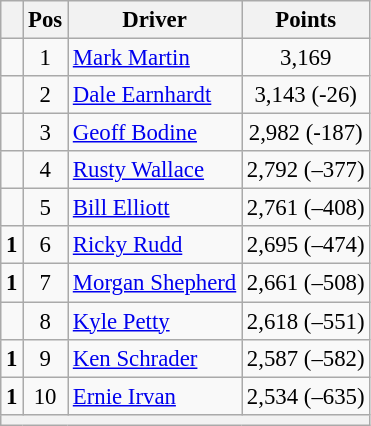<table class="wikitable" style="font-size: 95%;">
<tr>
<th></th>
<th>Pos</th>
<th>Driver</th>
<th>Points</th>
</tr>
<tr>
<td align="left"></td>
<td style="text-align:center;">1</td>
<td><a href='#'>Mark Martin</a></td>
<td style="text-align:center;">3,169</td>
</tr>
<tr>
<td align="left"></td>
<td style="text-align:center;">2</td>
<td><a href='#'>Dale Earnhardt</a></td>
<td style="text-align:center;">3,143 (-26)</td>
</tr>
<tr>
<td align="left"></td>
<td style="text-align:center;">3</td>
<td><a href='#'>Geoff Bodine</a></td>
<td style="text-align:center;">2,982 (-187)</td>
</tr>
<tr>
<td align="left"></td>
<td style="text-align:center;">4</td>
<td><a href='#'>Rusty Wallace</a></td>
<td style="text-align:center;">2,792 (–377)</td>
</tr>
<tr>
<td align="left"></td>
<td style="text-align:center;">5</td>
<td><a href='#'>Bill Elliott</a></td>
<td style="text-align:center;">2,761 (–408)</td>
</tr>
<tr>
<td align="left">  <strong>1</strong></td>
<td style="text-align:center;">6</td>
<td><a href='#'>Ricky Rudd</a></td>
<td style="text-align:center;">2,695 (–474)</td>
</tr>
<tr>
<td align="left">  <strong>1</strong></td>
<td style="text-align:center;">7</td>
<td><a href='#'>Morgan Shepherd</a></td>
<td style="text-align:center;">2,661 (–508)</td>
</tr>
<tr>
<td align="left"></td>
<td style="text-align:center;">8</td>
<td><a href='#'>Kyle Petty</a></td>
<td style="text-align:center;">2,618 (–551)</td>
</tr>
<tr>
<td align="left">  <strong>1</strong></td>
<td style="text-align:center;">9</td>
<td><a href='#'>Ken Schrader</a></td>
<td style="text-align:center;">2,587 (–582)</td>
</tr>
<tr>
<td align="left">  <strong>1</strong></td>
<td style="text-align:center;">10</td>
<td><a href='#'>Ernie Irvan</a></td>
<td style="text-align:center;">2,534 (–635)</td>
</tr>
<tr class="sortbottom">
<th colspan="9"></th>
</tr>
</table>
